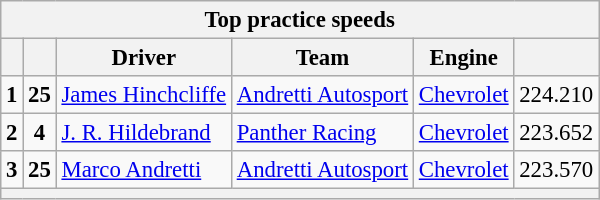<table class="wikitable" style="font-size:95%;">
<tr>
<th colspan=9>Top practice speeds</th>
</tr>
<tr>
<th></th>
<th></th>
<th>Driver</th>
<th>Team</th>
<th>Engine</th>
<th></th>
</tr>
<tr>
<td align=center><strong>1</strong></td>
<td style="text-align:center"><strong>25</strong></td>
<td> <a href='#'>James Hinchcliffe</a></td>
<td><a href='#'>Andretti Autosport</a></td>
<td><a href='#'>Chevrolet</a></td>
<td align=center>224.210</td>
</tr>
<tr>
<td align=center><strong>2</strong></td>
<td style="text-align:center"><strong>4</strong></td>
<td> <a href='#'>J. R. Hildebrand</a></td>
<td><a href='#'>Panther Racing</a></td>
<td><a href='#'>Chevrolet</a></td>
<td align=center>223.652</td>
</tr>
<tr>
<td align=center><strong>3</strong></td>
<td style="text-align:center"><strong>25</strong></td>
<td> <a href='#'>Marco Andretti</a></td>
<td><a href='#'>Andretti Autosport</a></td>
<td><a href='#'>Chevrolet</a></td>
<td align=center>223.570</td>
</tr>
<tr>
<th colspan=9></th>
</tr>
</table>
